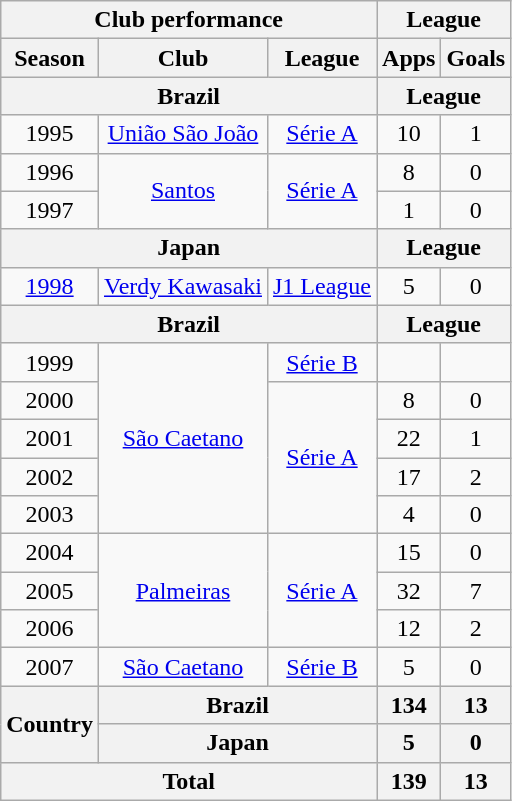<table class="wikitable" style="text-align:center;">
<tr>
<th colspan=3>Club performance</th>
<th colspan=2>League</th>
</tr>
<tr>
<th>Season</th>
<th>Club</th>
<th>League</th>
<th>Apps</th>
<th>Goals</th>
</tr>
<tr>
<th colspan=3>Brazil</th>
<th colspan=2>League</th>
</tr>
<tr>
<td>1995</td>
<td><a href='#'>União São João</a></td>
<td><a href='#'>Série A</a></td>
<td>10</td>
<td>1</td>
</tr>
<tr>
<td>1996</td>
<td rowspan="2"><a href='#'>Santos</a></td>
<td rowspan="2"><a href='#'>Série A</a></td>
<td>8</td>
<td>0</td>
</tr>
<tr>
<td>1997</td>
<td>1</td>
<td>0</td>
</tr>
<tr>
<th colspan=3>Japan</th>
<th colspan=2>League</th>
</tr>
<tr>
<td><a href='#'>1998</a></td>
<td><a href='#'>Verdy Kawasaki</a></td>
<td><a href='#'>J1 League</a></td>
<td>5</td>
<td>0</td>
</tr>
<tr>
<th colspan=3>Brazil</th>
<th colspan=2>League</th>
</tr>
<tr>
<td>1999</td>
<td rowspan="5"><a href='#'>São Caetano</a></td>
<td><a href='#'>Série B</a></td>
<td></td>
<td></td>
</tr>
<tr>
<td>2000</td>
<td rowspan="4"><a href='#'>Série A</a></td>
<td>8</td>
<td>0</td>
</tr>
<tr>
<td>2001</td>
<td>22</td>
<td>1</td>
</tr>
<tr>
<td>2002</td>
<td>17</td>
<td>2</td>
</tr>
<tr>
<td>2003</td>
<td>4</td>
<td>0</td>
</tr>
<tr>
<td>2004</td>
<td rowspan="3"><a href='#'>Palmeiras</a></td>
<td rowspan="3"><a href='#'>Série A</a></td>
<td>15</td>
<td>0</td>
</tr>
<tr>
<td>2005</td>
<td>32</td>
<td>7</td>
</tr>
<tr>
<td>2006</td>
<td>12</td>
<td>2</td>
</tr>
<tr>
<td>2007</td>
<td><a href='#'>São Caetano</a></td>
<td><a href='#'>Série B</a></td>
<td>5</td>
<td>0</td>
</tr>
<tr>
<th rowspan=2>Country</th>
<th colspan=2>Brazil</th>
<th>134</th>
<th>13</th>
</tr>
<tr>
<th colspan=2>Japan</th>
<th>5</th>
<th>0</th>
</tr>
<tr>
<th colspan=3>Total</th>
<th>139</th>
<th>13</th>
</tr>
</table>
